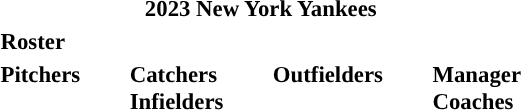<table class="toccolours" style="font-size: 95%;">
<tr>
<th colspan="10">2023 New York Yankees</th>
</tr>
<tr>
<td colspan="10"><strong>Roster</strong></td>
</tr>
<tr>
<td valign="top"><strong>Pitchers</strong><br>




























</td>
<td style="width:25px;"></td>
<td valign="top"><strong>Catchers</strong><br>



<strong>Infielders</strong>





</td>
<td style="width:25px;"></td>
<td valign="top"><strong>Outfielders</strong><br>












</td>
<td style="width:25px;"></td>
<td valign="top"><strong>Manager</strong><br>
<strong>Coaches</strong>
 
 
 
 
 
 
 
 

 </td>
</tr>
</table>
